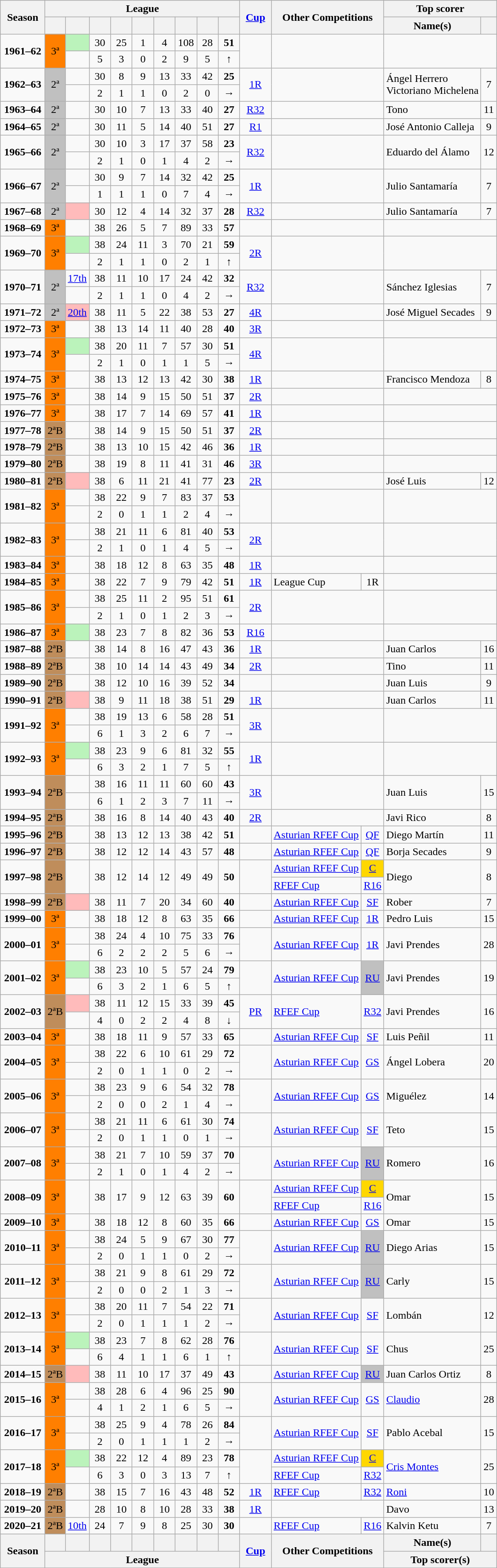<table class="wikitable" style="text-align:center">
<tr>
<th rowspan=2 width=60>Season</th>
<th colspan=9>League</th>
<th rowspan=2 width=40 align=center><a href='#'>Cup</a></th>
<th rowspan=2 colspan=2>Other Competitions</th>
<th colspan=2>Top scorer</th>
</tr>
<tr>
<th></th>
<th></th>
<th width=25></th>
<th width=25></th>
<th width=25></th>
<th width=25></th>
<th width=25></th>
<th width=25></th>
<th width=25></th>
<th>Name(s)</th>
<th></th>
</tr>
<tr>
<td rowspan=2><strong>1961–62</strong></td>
<td rowspan=2 bgcolor=FF7F00>3ª</td>
<td bgcolor=#BBF3BB><a href='#'></a></td>
<td>30</td>
<td>25</td>
<td>1</td>
<td>4</td>
<td>108</td>
<td>28</td>
<td><strong>51</strong></td>
<td rowspan=2></td>
<td colspan="2" rowspan="2"></td>
<td colspan="2" rowspan="2" align="left"></td>
</tr>
<tr>
<td></td>
<td>5</td>
<td>3</td>
<td>0</td>
<td>2</td>
<td>9</td>
<td>5</td>
<td>↑</td>
</tr>
<tr>
<td rowspan=2><strong>1962–63</strong></td>
<td rowspan=2 bgcolor=silver>2ª</td>
<td><a href='#'></a></td>
<td>30</td>
<td>8</td>
<td>9</td>
<td>13</td>
<td>33</td>
<td>42</td>
<td><strong>25</strong></td>
<td rowspan=2><a href='#'>1R</a></td>
<td colspan="2" rowspan="2"></td>
<td rowspan="2" align="left"> Ángel Herrero<br> Victoriano Michelena</td>
<td rowspan=2>7</td>
</tr>
<tr>
<td></td>
<td>2</td>
<td>1</td>
<td>1</td>
<td>0</td>
<td>2</td>
<td>0</td>
<td>→</td>
</tr>
<tr>
<td><strong>1963–64</strong></td>
<td bgcolor=silver>2ª</td>
<td><a href='#'></a></td>
<td>30</td>
<td>10</td>
<td>7</td>
<td>13</td>
<td>33</td>
<td>40</td>
<td><strong>27</strong></td>
<td><a href='#'>R32</a></td>
<td colspan="2"></td>
<td align="left"> Tono</td>
<td>11</td>
</tr>
<tr>
<td><strong>1964–65</strong></td>
<td bgcolor=silver>2ª</td>
<td><a href='#'></a></td>
<td>30</td>
<td>11</td>
<td>5</td>
<td>14</td>
<td>40</td>
<td>51</td>
<td><strong>27</strong></td>
<td><a href='#'>R1</a></td>
<td colspan="2"></td>
<td align="left"> José Antonio Calleja</td>
<td>9</td>
</tr>
<tr>
<td rowspan=2><strong>1965–66</strong></td>
<td rowspan=2 bgcolor=silver>2ª</td>
<td><a href='#'></a></td>
<td>30</td>
<td>10</td>
<td>3</td>
<td>17</td>
<td>37</td>
<td>58</td>
<td><strong>23</strong></td>
<td rowspan=2><a href='#'>R32</a></td>
<td colspan="2" rowspan="2"></td>
<td rowspan="2" align="left"> Eduardo del Álamo</td>
<td rowspan=2>12</td>
</tr>
<tr>
<td></td>
<td>2</td>
<td>1</td>
<td>0</td>
<td>1</td>
<td>4</td>
<td>2</td>
<td>→</td>
</tr>
<tr>
<td rowspan=2><strong>1966–67</strong></td>
<td rowspan=2 bgcolor=silver>2ª</td>
<td><a href='#'></a></td>
<td>30</td>
<td>9</td>
<td>7</td>
<td>14</td>
<td>32</td>
<td>42</td>
<td><strong>25</strong></td>
<td rowspan=2><a href='#'>1R</a></td>
<td colspan="2" rowspan="2"></td>
<td rowspan="2" align="left"> Julio Santamaría</td>
<td rowspan=2>7</td>
</tr>
<tr>
<td></td>
<td>1</td>
<td>1</td>
<td>1</td>
<td>0</td>
<td>7</td>
<td>4</td>
<td>→</td>
</tr>
<tr>
<td><strong>1967–68</strong></td>
<td bgcolor=silver>2ª</td>
<td bgcolor=#FFBBBB><a href='#'></a></td>
<td>30</td>
<td>12</td>
<td>4</td>
<td>14</td>
<td>32</td>
<td>37</td>
<td><strong>28</strong></td>
<td><a href='#'>R32</a></td>
<td colspan="2"></td>
<td align="left"> Julio Santamaría</td>
<td>7</td>
</tr>
<tr>
<td><strong>1968–69</strong></td>
<td bgcolor=FF7F00>3ª</td>
<td><a href='#'></a></td>
<td>38</td>
<td>26</td>
<td>5</td>
<td>7</td>
<td>89</td>
<td>33</td>
<td><strong>57</strong></td>
<td></td>
<td colspan="2"></td>
<td colspan="2"></td>
</tr>
<tr>
<td rowspan=2><strong>1969–70</strong></td>
<td rowspan=2 bgcolor=FF7F00>3ª</td>
<td bgcolor=#BBF3BB><a href='#'></a></td>
<td>38</td>
<td>24</td>
<td>11</td>
<td>3</td>
<td>70</td>
<td>21</td>
<td><strong>59</strong></td>
<td rowspan=2><a href='#'>2R</a></td>
<td colspan="2" rowspan="2"></td>
<td colspan="2" rowspan="2"></td>
</tr>
<tr>
<td></td>
<td>2</td>
<td>1</td>
<td>1</td>
<td>0</td>
<td>2</td>
<td>1</td>
<td>↑</td>
</tr>
<tr>
<td rowspan=2><strong>1970–71</strong></td>
<td rowspan=2 bgcolor=silver>2ª</td>
<td><a href='#'>17th</a></td>
<td>38</td>
<td>11</td>
<td>10</td>
<td>17</td>
<td>24</td>
<td>42</td>
<td><strong>32</strong></td>
<td rowspan=2><a href='#'>R32</a></td>
<td colspan="2" rowspan="2"></td>
<td rowspan="2" align="left"> Sánchez Iglesias</td>
<td rowspan=2>7</td>
</tr>
<tr>
<td></td>
<td>2</td>
<td>1</td>
<td>1</td>
<td>0</td>
<td>4</td>
<td>2</td>
<td>→</td>
</tr>
<tr>
<td><strong>1971–72</strong></td>
<td bgcolor=silver>2ª</td>
<td bgcolor=#FFBBBB><a href='#'>20th</a></td>
<td>38</td>
<td>11</td>
<td>5</td>
<td>22</td>
<td>38</td>
<td>53</td>
<td><strong>27</strong></td>
<td><a href='#'>4R</a></td>
<td colspan="2"></td>
<td align="left"> José Miguel Secades</td>
<td>9</td>
</tr>
<tr>
<td><strong>1972–73</strong></td>
<td bgcolor=FF7F00>3ª</td>
<td><a href='#'></a></td>
<td>38</td>
<td>13</td>
<td>14</td>
<td>11</td>
<td>40</td>
<td>28</td>
<td><strong>40</strong></td>
<td><a href='#'>3R</a></td>
<td colspan="2"></td>
<td colspan="2"></td>
</tr>
<tr>
<td rowspan=2><strong>1973–74</strong></td>
<td rowspan=2 bgcolor=FF7F00>3ª</td>
<td bgcolor=#BBF3BB><a href='#'></a></td>
<td>38</td>
<td>20</td>
<td>11</td>
<td>7</td>
<td>57</td>
<td>30</td>
<td><strong>51</strong></td>
<td rowspan=2><a href='#'>4R</a></td>
<td colspan="2" rowspan="2"></td>
<td colspan="2" rowspan="2"></td>
</tr>
<tr>
<td></td>
<td>2</td>
<td>1</td>
<td>0</td>
<td>1</td>
<td>1</td>
<td>5</td>
<td>→</td>
</tr>
<tr>
<td><strong>1974–75</strong></td>
<td bgcolor=FF7F00>3ª</td>
<td><a href='#'></a></td>
<td>38</td>
<td>13</td>
<td>12</td>
<td>13</td>
<td>42</td>
<td>30</td>
<td><strong>38</strong></td>
<td><a href='#'>1R</a></td>
<td colspan="2"></td>
<td align="left"> Francisco Mendoza</td>
<td>8</td>
</tr>
<tr>
<td><strong>1975–76</strong></td>
<td bgcolor=FF7F00>3ª</td>
<td><a href='#'></a></td>
<td>38</td>
<td>14</td>
<td>9</td>
<td>15</td>
<td>50</td>
<td>51</td>
<td><strong>37</strong></td>
<td><a href='#'>2R</a></td>
<td colspan="2"></td>
<td colspan="2"></td>
</tr>
<tr>
<td><strong>1976–77</strong></td>
<td bgcolor=FF7F00>3ª</td>
<td><a href='#'></a></td>
<td>38</td>
<td>17</td>
<td>7</td>
<td>14</td>
<td>69</td>
<td>57</td>
<td><strong>41</strong></td>
<td><a href='#'>1R</a></td>
<td colspan="2"></td>
<td colspan="2"></td>
</tr>
<tr>
<td><strong>1977–78</strong></td>
<td bgcolor=BF8D5B>2ªB</td>
<td><a href='#'></a></td>
<td>38</td>
<td>14</td>
<td>9</td>
<td>15</td>
<td>50</td>
<td>51</td>
<td><strong>37</strong></td>
<td><a href='#'>2R</a></td>
<td colspan="2"></td>
<td colspan="2"></td>
</tr>
<tr>
<td><strong>1978–79</strong></td>
<td bgcolor=BF8D5B>2ªB</td>
<td><a href='#'></a></td>
<td>38</td>
<td>13</td>
<td>10</td>
<td>15</td>
<td>42</td>
<td>46</td>
<td><strong>36</strong></td>
<td><a href='#'>1R</a></td>
<td colspan="2"></td>
<td colspan="2"></td>
</tr>
<tr>
<td><strong>1979–80</strong></td>
<td bgcolor=BF8D5B>2ªB</td>
<td><a href='#'></a></td>
<td>38</td>
<td>19</td>
<td>8</td>
<td>11</td>
<td>41</td>
<td>31</td>
<td><strong>46</strong></td>
<td><a href='#'>3R</a></td>
<td colspan="2"></td>
<td colspan="2"></td>
</tr>
<tr>
<td><strong>1980–81</strong></td>
<td bgcolor=BF8D5B>2ªB</td>
<td bgcolor=#FFBBBB><a href='#'></a></td>
<td>38</td>
<td>6</td>
<td>11</td>
<td>21</td>
<td>41</td>
<td>77</td>
<td><strong>23</strong></td>
<td><a href='#'>2R</a></td>
<td colspan="2"></td>
<td align="left"> José Luis</td>
<td>12</td>
</tr>
<tr>
<td rowspan=2><strong>1981–82</strong></td>
<td rowspan=2 bgcolor=FF7F00>3ª</td>
<td><a href='#'></a></td>
<td>38</td>
<td>22</td>
<td>9</td>
<td>7</td>
<td>83</td>
<td>37</td>
<td><strong>53</strong></td>
<td rowspan=2></td>
<td colspan="2" rowspan="2"></td>
<td colspan="2" rowspan="2" align="left"></td>
</tr>
<tr>
<td></td>
<td>2</td>
<td>0</td>
<td>1</td>
<td>1</td>
<td>2</td>
<td>4</td>
<td>→</td>
</tr>
<tr>
<td rowspan=2><strong>1982–83</strong></td>
<td rowspan=2 bgcolor=FF7F00>3ª</td>
<td><a href='#'></a></td>
<td>38</td>
<td>21</td>
<td>11</td>
<td>6</td>
<td>81</td>
<td>40</td>
<td><strong>53</strong></td>
<td rowspan=2><a href='#'>2R</a></td>
<td colspan="2" rowspan="2"></td>
<td colspan="2" rowspan="2" align="left"></td>
</tr>
<tr>
<td></td>
<td>2</td>
<td>1</td>
<td>0</td>
<td>1</td>
<td>4</td>
<td>5</td>
<td>→</td>
</tr>
<tr>
<td><strong>1983–84</strong></td>
<td bgcolor=FF7F00>3ª</td>
<td><a href='#'></a></td>
<td>38</td>
<td>18</td>
<td>12</td>
<td>8</td>
<td>63</td>
<td>35</td>
<td><strong>48</strong></td>
<td><a href='#'>1R</a></td>
<td colspan="2"></td>
<td colspan="2"></td>
</tr>
<tr>
<td><strong>1984–85</strong></td>
<td bgcolor=FF7F00>3ª</td>
<td><a href='#'></a></td>
<td>38</td>
<td>22</td>
<td>7</td>
<td>9</td>
<td>79</td>
<td>42</td>
<td><strong>51</strong></td>
<td><a href='#'>1R</a></td>
<td align=left>League Cup</td>
<td>1R</td>
<td colspan="2"></td>
</tr>
<tr>
<td rowspan=2><strong>1985–86</strong></td>
<td rowspan=2 bgcolor=FF7F00>3ª</td>
<td><a href='#'></a></td>
<td>38</td>
<td>25</td>
<td>11</td>
<td>2</td>
<td>95</td>
<td>51</td>
<td><strong>61</strong></td>
<td rowspan=2><a href='#'>2R</a></td>
<td colspan="2" rowspan="2"></td>
<td colspan="2" rowspan="2" align="left"></td>
</tr>
<tr>
<td></td>
<td>2</td>
<td>1</td>
<td>0</td>
<td>1</td>
<td>2</td>
<td>3</td>
<td>→</td>
</tr>
<tr>
<td><strong>1986–87</strong></td>
<td bgcolor=FF7F00>3ª</td>
<td bgcolor=#BBF3BB><a href='#'></a></td>
<td>38</td>
<td>23</td>
<td>7</td>
<td>8</td>
<td>82</td>
<td>36</td>
<td><strong>53</strong></td>
<td><a href='#'>R16</a></td>
<td colspan="2"></td>
<td colspan="2"></td>
</tr>
<tr>
<td><strong>1987–88</strong></td>
<td bgcolor=BF8D5B>2ªB</td>
<td><a href='#'></a></td>
<td>38</td>
<td>14</td>
<td>8</td>
<td>16</td>
<td>47</td>
<td>43</td>
<td><strong>36</strong></td>
<td><a href='#'>1R</a></td>
<td colspan="2"></td>
<td align="left"> Juan Carlos</td>
<td>16</td>
</tr>
<tr>
<td><strong>1988–89</strong></td>
<td bgcolor=BF8D5B>2ªB</td>
<td><a href='#'></a></td>
<td>38</td>
<td>10</td>
<td>14</td>
<td>14</td>
<td>43</td>
<td>49</td>
<td><strong>34</strong></td>
<td><a href='#'>2R</a></td>
<td colspan="2"></td>
<td align="left"> Tino</td>
<td>11</td>
</tr>
<tr>
<td><strong>1989–90</strong></td>
<td bgcolor=BF8D5B>2ªB</td>
<td><a href='#'></a></td>
<td>38</td>
<td>12</td>
<td>10</td>
<td>16</td>
<td>39</td>
<td>52</td>
<td><strong>34</strong></td>
<td></td>
<td colspan="2"></td>
<td align="left"> Juan Luis</td>
<td>9</td>
</tr>
<tr>
<td><strong>1990–91</strong></td>
<td bgcolor=BF8D5B>2ªB</td>
<td bgcolor=#FFBBBB><a href='#'></a></td>
<td>38</td>
<td>9</td>
<td>11</td>
<td>18</td>
<td>38</td>
<td>51</td>
<td><strong>29</strong></td>
<td><a href='#'>1R</a></td>
<td colspan="2"></td>
<td align="left"> Juan Carlos</td>
<td>11</td>
</tr>
<tr>
<td rowspan=2><strong>1991–92</strong></td>
<td rowspan=2 bgcolor=FF7F00>3ª</td>
<td><a href='#'></a></td>
<td>38</td>
<td>19</td>
<td>13</td>
<td>6</td>
<td>58</td>
<td>28</td>
<td><strong>51</strong></td>
<td rowspan=2><a href='#'>3R</a></td>
<td colspan="2" rowspan="2"></td>
<td colspan="2" rowspan="2" align="left"></td>
</tr>
<tr>
<td><a href='#'></a></td>
<td>6</td>
<td>1</td>
<td>3</td>
<td>2</td>
<td>6</td>
<td>7</td>
<td>→</td>
</tr>
<tr>
<td rowspan=2><strong>1992–93</strong></td>
<td rowspan=2 bgcolor=FF7F00>3ª</td>
<td bgcolor=#BBF3BB><a href='#'></a></td>
<td>38</td>
<td>23</td>
<td>9</td>
<td>6</td>
<td>81</td>
<td>32</td>
<td><strong>55</strong></td>
<td rowspan=2><a href='#'>1R</a></td>
<td colspan="2" rowspan="2"></td>
<td colspan="2" rowspan="2" align="left"></td>
</tr>
<tr>
<td><a href='#'></a></td>
<td>6</td>
<td>3</td>
<td>2</td>
<td>1</td>
<td>7</td>
<td>5</td>
<td>↑</td>
</tr>
<tr>
<td rowspan=2><strong>1993–94</strong></td>
<td rowspan=2 bgcolor=BF8D5B>2ªB</td>
<td><a href='#'></a></td>
<td>38</td>
<td>16</td>
<td>11</td>
<td>11</td>
<td>60</td>
<td>60</td>
<td><strong>43</strong></td>
<td rowspan=2><a href='#'>3R</a></td>
<td colspan="2" rowspan="2"></td>
<td rowspan="2" align="left"> Juan Luis</td>
<td rowspan=2>15</td>
</tr>
<tr>
<td><a href='#'></a></td>
<td>6</td>
<td>1</td>
<td>2</td>
<td>3</td>
<td>7</td>
<td>11</td>
<td>→</td>
</tr>
<tr>
<td><strong>1994–95</strong></td>
<td bgcolor=BF8D5B>2ªB</td>
<td><a href='#'></a></td>
<td>38</td>
<td>16</td>
<td>8</td>
<td>14</td>
<td>40</td>
<td>43</td>
<td><strong>40</strong></td>
<td><a href='#'>2R</a></td>
<td colspan="2"></td>
<td align="left"> Javi Rico</td>
<td>8</td>
</tr>
<tr>
<td><strong>1995–96</strong></td>
<td bgcolor=BF8D5B>2ªB</td>
<td><a href='#'></a></td>
<td>38</td>
<td>13</td>
<td>12</td>
<td>13</td>
<td>38</td>
<td>42</td>
<td><strong>51</strong></td>
<td></td>
<td align=left><a href='#'>Asturian RFEF Cup</a></td>
<td><a href='#'>QF</a></td>
<td align="left"> Diego Martín</td>
<td>11</td>
</tr>
<tr>
<td><strong>1996–97</strong></td>
<td bgcolor=BF8D5B>2ªB</td>
<td><a href='#'></a></td>
<td>38</td>
<td>12</td>
<td>12</td>
<td>14</td>
<td>43</td>
<td>57</td>
<td><strong>48</strong></td>
<td></td>
<td align=left><a href='#'>Asturian RFEF Cup</a></td>
<td><a href='#'>QF</a></td>
<td align=left> Borja Secades</td>
<td>9</td>
</tr>
<tr>
<td rowspan=2><strong>1997–98</strong></td>
<td rowspan=2 bgcolor=BF8D5B>2ªB</td>
<td rowspan=2><a href='#'></a></td>
<td rowspan=2>38</td>
<td rowspan=2>12</td>
<td rowspan=2>14</td>
<td rowspan=2>12</td>
<td rowspan=2>49</td>
<td rowspan=2>49</td>
<td rowspan=2><strong>50</strong></td>
<td rowspan=2></td>
<td align=left><a href='#'>Asturian RFEF Cup</a></td>
<td bgcolor=gold><a href='#'>C</a></td>
<td rowspan=2 align=left> Diego</td>
<td rowspan=2>8</td>
</tr>
<tr>
<td align=left><a href='#'>RFEF Cup</a></td>
<td><a href='#'>R16</a></td>
</tr>
<tr>
<td><strong>1998–99</strong></td>
<td bgcolor=BF8D5B>2ªB</td>
<td bgcolor=#FFBBBB><a href='#'></a></td>
<td>38</td>
<td>11</td>
<td>7</td>
<td>20</td>
<td>34</td>
<td>60</td>
<td><strong>40</strong></td>
<td></td>
<td align=left><a href='#'>Asturian RFEF Cup</a></td>
<td><a href='#'>SF</a></td>
<td align=left> Rober</td>
<td>7</td>
</tr>
<tr>
<td><strong>1999–00</strong></td>
<td bgcolor=FF7F00>3ª</td>
<td><a href='#'></a></td>
<td>38</td>
<td>18</td>
<td>12</td>
<td>8</td>
<td>63</td>
<td>35</td>
<td><strong>66</strong></td>
<td></td>
<td align=left><a href='#'>Asturian RFEF Cup</a></td>
<td><a href='#'>1R</a></td>
<td align=left> Pedro Luis</td>
<td>15</td>
</tr>
<tr>
<td rowspan=2><strong>2000–01</strong></td>
<td rowspan=2 bgcolor=FF7F00>3ª</td>
<td><a href='#'></a></td>
<td>38</td>
<td>24</td>
<td>4</td>
<td>10</td>
<td>75</td>
<td>33</td>
<td><strong>76</strong></td>
<td rowspan=2></td>
<td rowspan=2 align=left><a href='#'>Asturian RFEF Cup</a></td>
<td rowspan=2><a href='#'>1R</a></td>
<td rowspan=2 align="left"> Javi Prendes</td>
<td rowspan=2>28</td>
</tr>
<tr>
<td></td>
<td>6</td>
<td>2</td>
<td>2</td>
<td>2</td>
<td>5</td>
<td>6</td>
<td>→</td>
</tr>
<tr>
<td rowspan=2><strong>2001–02</strong></td>
<td rowspan=2 bgcolor=FF7F00>3ª</td>
<td bgcolor=#BBF3BB><a href='#'></a></td>
<td>38</td>
<td>23</td>
<td>10</td>
<td>5</td>
<td>57</td>
<td>24</td>
<td><strong>79</strong></td>
<td rowspan=2></td>
<td rowspan=2 align=left><a href='#'>Asturian RFEF Cup</a></td>
<td rowspan=2 bgcolor=silver><a href='#'>RU</a></td>
<td rowspan=2 align="left"> Javi Prendes</td>
<td rowspan=2>19</td>
</tr>
<tr>
<td><a href='#'></a></td>
<td>6</td>
<td>3</td>
<td>2</td>
<td>1</td>
<td>6</td>
<td>5</td>
<td>↑</td>
</tr>
<tr>
<td rowspan=2><strong>2002–03</strong></td>
<td rowspan=2 bgcolor=BF8D5B>2ªB</td>
<td bgcolor=#FFBBBB><a href='#'></a></td>
<td>38</td>
<td>11</td>
<td>12</td>
<td>15</td>
<td>33</td>
<td>39</td>
<td><strong>45</strong></td>
<td rowspan=2><a href='#'>PR</a></td>
<td rowspan=2 align=left><a href='#'>RFEF Cup</a></td>
<td rowspan=2><a href='#'>R32</a></td>
<td rowspan=2 align="left"> Javi Prendes</td>
<td rowspan=2>16</td>
</tr>
<tr>
<td><a href='#'></a></td>
<td>4</td>
<td>0</td>
<td>2</td>
<td>2</td>
<td>4</td>
<td>8</td>
<td>↓</td>
</tr>
<tr>
<td><strong>2003–04</strong></td>
<td bgcolor=FF7F00>3ª</td>
<td><a href='#'></a></td>
<td>38</td>
<td>18</td>
<td>11</td>
<td>9</td>
<td>57</td>
<td>33</td>
<td><strong>65</strong></td>
<td></td>
<td align=left><a href='#'>Asturian RFEF Cup</a></td>
<td><a href='#'>SF</a></td>
<td align=left> Luis Peñil</td>
<td>11</td>
</tr>
<tr>
<td rowspan=2><strong>2004–05</strong></td>
<td rowspan=2 bgcolor=FF7F00>3ª</td>
<td><a href='#'></a></td>
<td>38</td>
<td>22</td>
<td>6</td>
<td>10</td>
<td>61</td>
<td>29</td>
<td><strong>72</strong></td>
<td rowspan=2></td>
<td rowspan=2 align=left><a href='#'>Asturian RFEF Cup</a></td>
<td rowspan=2><a href='#'>GS</a></td>
<td rowspan=2 align="left"> Ángel Lobera</td>
<td rowspan=2>20</td>
</tr>
<tr>
<td><a href='#'></a></td>
<td>2</td>
<td>0</td>
<td>1</td>
<td>1</td>
<td>0</td>
<td>2</td>
<td>→</td>
</tr>
<tr>
<td rowspan=2><strong>2005–06</strong></td>
<td rowspan=2 bgcolor=FF7F00>3ª</td>
<td><a href='#'></a></td>
<td>38</td>
<td>23</td>
<td>9</td>
<td>6</td>
<td>54</td>
<td>32</td>
<td><strong>78</strong></td>
<td rowspan=2></td>
<td rowspan=2 align=left><a href='#'>Asturian RFEF Cup</a></td>
<td rowspan=2><a href='#'>GS</a></td>
<td rowspan=2 align="left">  Miguélez</td>
<td rowspan=2>14</td>
</tr>
<tr>
<td><a href='#'></a></td>
<td>2</td>
<td>0</td>
<td>0</td>
<td>2</td>
<td>1</td>
<td>4</td>
<td>→</td>
</tr>
<tr>
<td rowspan=2><strong>2006–07</strong></td>
<td rowspan=2 bgcolor=FF7F00>3ª</td>
<td><a href='#'></a></td>
<td>38</td>
<td>21</td>
<td>11</td>
<td>6</td>
<td>61</td>
<td>30</td>
<td><strong>74</strong></td>
<td rowspan=2></td>
<td rowspan=2 align=left><a href='#'>Asturian RFEF Cup</a></td>
<td rowspan=2><a href='#'>SF</a></td>
<td rowspan=2 align="left"> Teto</td>
<td rowspan=2>15</td>
</tr>
<tr>
<td><a href='#'></a></td>
<td>2</td>
<td>0</td>
<td>1</td>
<td>1</td>
<td>0</td>
<td>1</td>
<td>→</td>
</tr>
<tr>
<td rowspan=2><strong>2007–08</strong></td>
<td rowspan=2 bgcolor=FF7F00>3ª</td>
<td><a href='#'></a></td>
<td>38</td>
<td>21</td>
<td>7</td>
<td>10</td>
<td>59</td>
<td>37</td>
<td><strong>70</strong></td>
<td rowspan=2></td>
<td rowspan=2 align=left><a href='#'>Asturian RFEF Cup</a></td>
<td rowspan=2 bgcolor=silver><a href='#'>RU</a></td>
<td rowspan=2 align="left"> Romero</td>
<td rowspan=2>16</td>
</tr>
<tr>
<td><a href='#'></a></td>
<td>2</td>
<td>1</td>
<td>0</td>
<td>1</td>
<td>4</td>
<td>2</td>
<td>→</td>
</tr>
<tr>
<td rowspan=2><strong>2008–09</strong></td>
<td rowspan=2 bgcolor=FF7F00>3ª</td>
<td rowspan=2><a href='#'></a></td>
<td rowspan=2>38</td>
<td rowspan=2>17</td>
<td rowspan=2>9</td>
<td rowspan=2>12</td>
<td rowspan=2>63</td>
<td rowspan=2>39</td>
<td rowspan=2><strong>60</strong></td>
<td rowspan=2></td>
<td align=left><a href='#'>Asturian RFEF Cup</a></td>
<td bgcolor=gold><a href='#'>C</a></td>
<td align=left rowspan=2> Omar</td>
<td rowspan=2>15</td>
</tr>
<tr>
<td align=left><a href='#'>RFEF Cup</a></td>
<td align=left><a href='#'>R16</a></td>
</tr>
<tr>
<td><strong>2009–10</strong></td>
<td bgcolor=FF7F00>3ª</td>
<td><a href='#'></a></td>
<td>38</td>
<td>18</td>
<td>12</td>
<td>8</td>
<td>60</td>
<td>35</td>
<td><strong>66</strong></td>
<td></td>
<td align=left><a href='#'>Asturian RFEF Cup</a></td>
<td><a href='#'>GS</a></td>
<td align=left> Omar</td>
<td>15</td>
</tr>
<tr>
<td rowspan=2><strong>2010–11</strong></td>
<td rowspan=2 bgcolor=FF7F00>3ª</td>
<td><a href='#'></a></td>
<td>38</td>
<td>24</td>
<td>5</td>
<td>9</td>
<td>67</td>
<td>30</td>
<td><strong>77</strong></td>
<td rowspan=2></td>
<td rowspan=2 align=left><a href='#'>Asturian RFEF Cup</a></td>
<td rowspan=2 bgcolor=silver><a href='#'>RU</a></td>
<td rowspan=2 align="left"> Diego Arias</td>
<td rowspan=2>15</td>
</tr>
<tr>
<td><a href='#'></a></td>
<td>2</td>
<td>0</td>
<td>1</td>
<td>1</td>
<td>0</td>
<td>2</td>
<td>→</td>
</tr>
<tr>
<td rowspan=2><strong>2011–12</strong></td>
<td rowspan=2 bgcolor=FF7F00>3ª</td>
<td><a href='#'></a></td>
<td>38</td>
<td>21</td>
<td>9</td>
<td>8</td>
<td>61</td>
<td>29</td>
<td><strong>72</strong></td>
<td rowspan=2></td>
<td rowspan=2 align=left><a href='#'>Asturian RFEF Cup</a></td>
<td rowspan=2 bgcolor=silver><a href='#'>RU</a></td>
<td rowspan=2 align="left"> Carly</td>
<td rowspan=2>15</td>
</tr>
<tr>
<td><a href='#'></a></td>
<td>2</td>
<td>0</td>
<td>0</td>
<td>2</td>
<td>1</td>
<td>3</td>
<td>→</td>
</tr>
<tr>
<td rowspan=2><strong>2012–13</strong></td>
<td rowspan=2 bgcolor=FF7F00>3ª</td>
<td><a href='#'></a></td>
<td>38</td>
<td>20</td>
<td>11</td>
<td>7</td>
<td>54</td>
<td>22</td>
<td><strong>71</strong></td>
<td rowspan=2></td>
<td rowspan=2 align=left><a href='#'>Asturian RFEF Cup</a></td>
<td rowspan=2><a href='#'>SF</a></td>
<td rowspan=2 align="left"> Lombán</td>
<td rowspan=2>12</td>
</tr>
<tr>
<td><a href='#'></a></td>
<td>2</td>
<td>0</td>
<td>1</td>
<td>1</td>
<td>1</td>
<td>2</td>
<td>→</td>
</tr>
<tr>
<td rowspan=2><strong>2013–14</strong></td>
<td rowspan=2 bgcolor=FF7F00>3ª</td>
<td bgcolor=#BBF3BB><a href='#'></a></td>
<td>38</td>
<td>23</td>
<td>7</td>
<td>8</td>
<td>62</td>
<td>28</td>
<td><strong>76</strong></td>
<td rowspan=2></td>
<td rowspan=2 align=left><a href='#'>Asturian RFEF Cup</a></td>
<td rowspan=2><a href='#'>SF</a></td>
<td rowspan=2 align="left"> Chus</td>
<td rowspan=2>25</td>
</tr>
<tr>
<td><a href='#'></a></td>
<td>6</td>
<td>4</td>
<td>1</td>
<td>1</td>
<td>6</td>
<td>1</td>
<td>↑</td>
</tr>
<tr>
<td><strong>2014–15</strong></td>
<td bgcolor=BF8D5B>2ªB</td>
<td bgcolor=#FFBBBB><a href='#'></a></td>
<td>38</td>
<td>11</td>
<td>10</td>
<td>17</td>
<td>37</td>
<td>49</td>
<td><strong>43</strong></td>
<td></td>
<td align=left><a href='#'>Asturian RFEF Cup</a></td>
<td bgcolor=silver><a href='#'>RU</a></td>
<td align=left> Juan Carlos Ortiz</td>
<td>8</td>
</tr>
<tr>
<td rowspan=2><strong>2015–16</strong></td>
<td rowspan=2 bgcolor=FF7F00>3ª</td>
<td><a href='#'></a></td>
<td>38</td>
<td>28</td>
<td>6</td>
<td>4</td>
<td>96</td>
<td>25</td>
<td><strong>90</strong></td>
<td rowspan=2></td>
<td rowspan=2 align=left><a href='#'>Asturian RFEF Cup</a></td>
<td rowspan=2><a href='#'>GS</a></td>
<td rowspan=2 align="left"> <a href='#'>Claudio</a></td>
<td rowspan=2>28</td>
</tr>
<tr>
<td><a href='#'></a></td>
<td>4</td>
<td>1</td>
<td>2</td>
<td>1</td>
<td>6</td>
<td>5</td>
<td>→</td>
</tr>
<tr>
<td rowspan=2><strong>2016–17</strong></td>
<td rowspan=2 bgcolor=FF7F00>3ª</td>
<td><a href='#'></a></td>
<td>38</td>
<td>25</td>
<td>9</td>
<td>4</td>
<td>78</td>
<td>26</td>
<td><strong>84</strong></td>
<td rowspan=2></td>
<td rowspan=2 align=left><a href='#'>Asturian RFEF Cup</a></td>
<td rowspan=2><a href='#'>SF</a></td>
<td rowspan=2 align="left"> Pablo Acebal</td>
<td rowspan=2>15</td>
</tr>
<tr>
<td><a href='#'></a></td>
<td>2</td>
<td>0</td>
<td>1</td>
<td>1</td>
<td>1</td>
<td>2</td>
<td>→</td>
</tr>
<tr>
<td rowspan=2><strong>2017–18</strong></td>
<td rowspan=2 bgcolor=FF7F00>3ª</td>
<td bgcolor=#BBF3BB><a href='#'></a></td>
<td>38</td>
<td>22</td>
<td>12</td>
<td>4</td>
<td>89</td>
<td>23</td>
<td><strong>78</strong></td>
<td rowspan=2></td>
<td><a href='#'>Asturian RFEF Cup</a></td>
<td bgcolor=gold><a href='#'>C</a></td>
<td rowspan=2 align="left"> <a href='#'>Cris Montes</a></td>
<td rowspan=2>25</td>
</tr>
<tr>
<td><a href='#'></a></td>
<td>6</td>
<td>3</td>
<td>0</td>
<td>3</td>
<td>13</td>
<td>7</td>
<td>↑</td>
<td align=left><a href='#'>RFEF Cup</a></td>
<td align=left><a href='#'>R32</a></td>
</tr>
<tr>
<td><strong>2018–19</strong></td>
<td bgcolor=BF8D5B>2ªB</td>
<td><a href='#'></a></td>
<td>38</td>
<td>15</td>
<td>7</td>
<td>16</td>
<td>43</td>
<td>48</td>
<td><strong>52</strong></td>
<td><a href='#'>1R</a></td>
<td align=left><a href='#'>RFEF Cup</a></td>
<td><a href='#'>R32</a></td>
<td align=left> <a href='#'>Roni</a></td>
<td>10</td>
</tr>
<tr>
<td><strong>2019–20</strong></td>
<td bgcolor=BF8D5B>2ªB</td>
<td><a href='#'></a></td>
<td>28</td>
<td>10</td>
<td>8</td>
<td>10</td>
<td>28</td>
<td>33</td>
<td><strong>38</strong></td>
<td><a href='#'>1R</a></td>
<td colspan=2></td>
<td align=left> Davo</td>
<td>13</td>
</tr>
<tr>
<td><strong>2020–21</strong></td>
<td bgcolor=BF8D5B>2ªB</td>
<td><a href='#'>10th</a></td>
<td>24</td>
<td>7</td>
<td>9</td>
<td>8</td>
<td>25</td>
<td>30</td>
<td><strong>30</strong></td>
<td></td>
<td align=left><a href='#'>RFEF Cup</a></td>
<td><a href='#'>R16</a></td>
<td align=left> Kalvin Ketu</td>
<td>7</td>
</tr>
<tr>
<th rowspan=2 width=60>Season</th>
<th></th>
<th></th>
<th width=25></th>
<th width=25></th>
<th width=25></th>
<th width=25></th>
<th width=25></th>
<th width=25></th>
<th width=25></th>
<th rowspan=2 width=40 align=center><a href='#'>Cup</a></th>
<th rowspan=2 colspan=2>Other Competitions</th>
<th>Name(s)</th>
<th></th>
</tr>
<tr>
<th colspan=9>League</th>
<th colspan=2>Top scorer(s)</th>
</tr>
<tr>
</tr>
</table>
